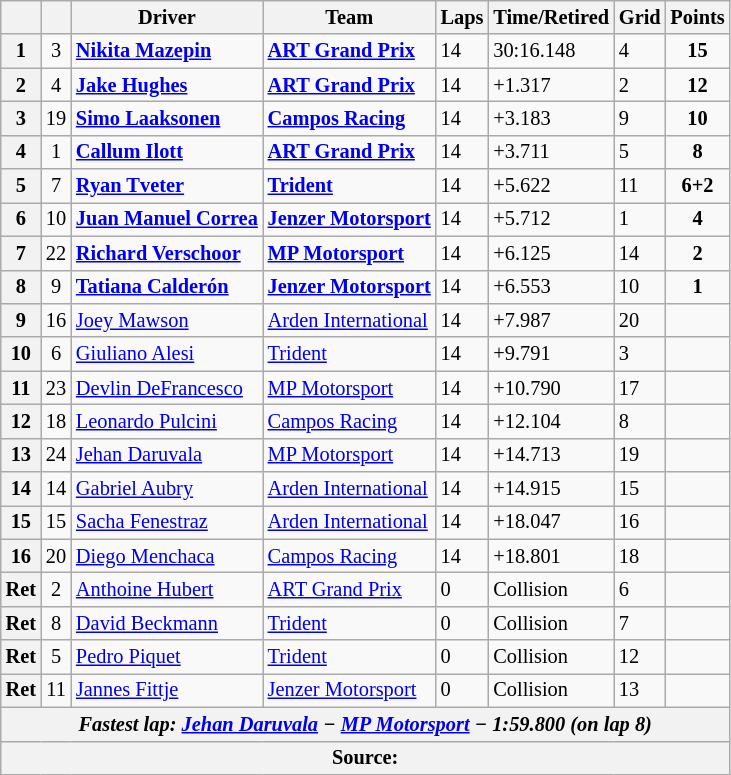<table class="wikitable" style="font-size:85%">
<tr>
<th></th>
<th></th>
<th>Driver</th>
<th>Team</th>
<th>Laps</th>
<th>Time/Retired</th>
<th>Grid</th>
<th>Points</th>
</tr>
<tr>
<th>1</th>
<td align="center">3</td>
<td><strong> <a href='#'>Nikita Mazepin</a></strong></td>
<td><strong><a href='#'>ART Grand Prix</a></strong></td>
<td>14</td>
<td>30:16.148</td>
<td>4</td>
<td align="center"><strong>15</strong></td>
</tr>
<tr>
<th>2</th>
<td align="center">4</td>
<td><strong> <a href='#'>Jake Hughes</a></strong></td>
<td><strong><a href='#'>ART Grand Prix</a></strong></td>
<td>14</td>
<td>+1.317</td>
<td>2</td>
<td align="center"><strong>12</strong></td>
</tr>
<tr>
<th>3</th>
<td align="center">19</td>
<td><strong> <a href='#'>Simo Laaksonen</a></strong></td>
<td><strong><a href='#'>Campos Racing</a></strong></td>
<td>14</td>
<td>+3.183</td>
<td>9</td>
<td align="center"><strong>10</strong></td>
</tr>
<tr>
<th>4</th>
<td align="center">1</td>
<td><strong> <a href='#'>Callum Ilott</a></strong></td>
<td><strong><a href='#'>ART Grand Prix</a></strong></td>
<td>14</td>
<td>+3.711</td>
<td>5</td>
<td align="center"><strong>8</strong></td>
</tr>
<tr>
<th>5</th>
<td align="center">7</td>
<td><strong> <a href='#'>Ryan Tveter</a></strong></td>
<td><strong><a href='#'>Trident</a></strong></td>
<td>14</td>
<td>+5.622</td>
<td>11</td>
<td align="center"><strong>6+2</strong></td>
</tr>
<tr>
<th>6</th>
<td align="center">10</td>
<td><strong> <a href='#'>Juan Manuel Correa</a></strong></td>
<td><strong><a href='#'>Jenzer Motorsport</a></strong></td>
<td>14</td>
<td>+5.712</td>
<td>1</td>
<td align="center"><strong>4</strong></td>
</tr>
<tr>
<th>7</th>
<td align="center">22</td>
<td><strong> <a href='#'>Richard Verschoor</a></strong></td>
<td><strong><a href='#'>MP Motorsport</a></strong></td>
<td>14</td>
<td>+6.125</td>
<td>14</td>
<td align="center"><strong>2</strong></td>
</tr>
<tr>
<th>8</th>
<td align="center">9</td>
<td><strong> <a href='#'>Tatiana Calderón</a></strong></td>
<td><strong><a href='#'>Jenzer Motorsport</a></strong></td>
<td>14</td>
<td>+6.553</td>
<td>10</td>
<td align="center"><strong>1</strong></td>
</tr>
<tr>
<th>9</th>
<td align="center">16</td>
<td> <a href='#'>Joey Mawson</a></td>
<td><a href='#'>Arden International</a></td>
<td>14</td>
<td>+7.987</td>
<td>20</td>
<td></td>
</tr>
<tr>
<th>10</th>
<td align="center">6</td>
<td> <a href='#'>Giuliano Alesi</a></td>
<td><a href='#'>Trident</a></td>
<td>14</td>
<td>+9.791</td>
<td>3</td>
<td></td>
</tr>
<tr>
<th>11</th>
<td align="center">23</td>
<td> <a href='#'>Devlin DeFrancesco</a></td>
<td><a href='#'>MP Motorsport</a></td>
<td>14</td>
<td>+10.790</td>
<td>17</td>
<td></td>
</tr>
<tr>
<th>12</th>
<td align="center">18</td>
<td> <a href='#'>Leonardo Pulcini</a></td>
<td><a href='#'>Campos Racing</a></td>
<td>14</td>
<td>+12.104</td>
<td>8</td>
<td></td>
</tr>
<tr>
<th>13</th>
<td align="center">24</td>
<td> <a href='#'>Jehan Daruvala</a></td>
<td><a href='#'>MP Motorsport</a></td>
<td>14</td>
<td>+14.713</td>
<td>19</td>
<td></td>
</tr>
<tr>
<th>14</th>
<td align="center">14</td>
<td> <a href='#'>Gabriel Aubry</a></td>
<td><a href='#'>Arden International</a></td>
<td>14</td>
<td>+14.915</td>
<td>15</td>
<td></td>
</tr>
<tr>
<th>15</th>
<td align="center">15</td>
<td> <a href='#'>Sacha Fenestraz</a></td>
<td><a href='#'>Arden International</a></td>
<td>14</td>
<td>+18.047</td>
<td>16</td>
<td></td>
</tr>
<tr>
<th>16</th>
<td align="center">20</td>
<td> <a href='#'>Diego Menchaca</a></td>
<td><a href='#'>Campos Racing</a></td>
<td>14</td>
<td>+18.801</td>
<td>18</td>
<td></td>
</tr>
<tr>
<th>Ret</th>
<td align="center">2</td>
<td> <a href='#'>Anthoine Hubert</a></td>
<td><a href='#'>ART Grand Prix</a></td>
<td>0</td>
<td>Collision</td>
<td>6</td>
<td></td>
</tr>
<tr>
<th>Ret</th>
<td align="center">8</td>
<td> <a href='#'>David Beckmann</a></td>
<td><a href='#'>Trident</a></td>
<td>0</td>
<td>Collision</td>
<td>7</td>
<td></td>
</tr>
<tr>
<th>Ret</th>
<td align="center">5</td>
<td> <a href='#'>Pedro Piquet</a></td>
<td><a href='#'>Trident</a></td>
<td>0</td>
<td>Collision</td>
<td>12</td>
<td></td>
</tr>
<tr>
<th>Ret</th>
<td align="center">11</td>
<td> <a href='#'>Jannes Fittje</a></td>
<td><a href='#'>Jenzer Motorsport</a></td>
<td>0</td>
<td>Collision</td>
<td>13</td>
<td></td>
</tr>
<tr>
<th colspan="8"><em>Fastest lap: <strong><a href='#'>Jehan Daruvala</a> − <a href='#'>MP Motorsport</a> − 1:59.800 (on lap 8)<strong><em></th>
</tr>
<tr>
<th colspan="8">Source:</th>
</tr>
</table>
